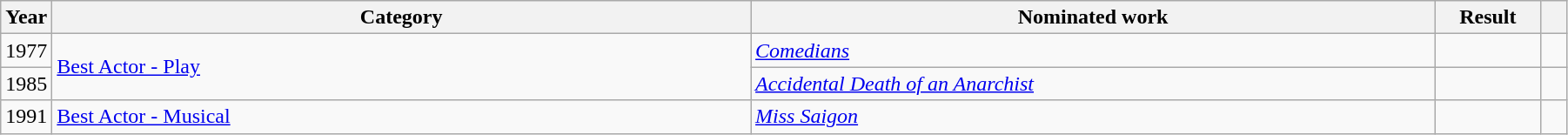<table class="wikitable sortable" width="95%">
<tr>
<th scope="col" style="width:1em;">Year</th>
<th scope="col" style="width:40em;">Category</th>
<th scope="col" style="width:39em;">Nominated work</th>
<th scope="col" style="width:5em;">Result</th>
<th scope="col" style="width:1em;"class="unsortable"></th>
</tr>
<tr>
<td>1977</td>
<td rowspan="2"><a href='#'>Best Actor - Play</a></td>
<td><em><a href='#'>Comedians</a></em></td>
<td></td>
<td></td>
</tr>
<tr>
<td>1985</td>
<td><em><a href='#'>Accidental Death of an Anarchist</a></em></td>
<td></td>
<td></td>
</tr>
<tr>
<td>1991</td>
<td><a href='#'>Best Actor - Musical</a></td>
<td><em><a href='#'>Miss Saigon</a></em></td>
<td></td>
<td></td>
</tr>
</table>
